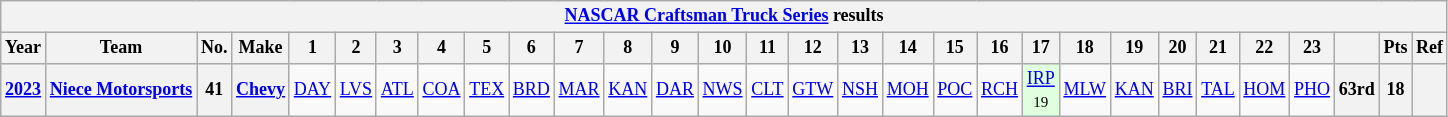<table class="wikitable" style="text-align:center; font-size:75%">
<tr>
<th colspan=32><a href='#'>NASCAR Craftsman Truck Series</a> results</th>
</tr>
<tr>
<th>Year</th>
<th>Team</th>
<th>No.</th>
<th>Make</th>
<th>1</th>
<th>2</th>
<th>3</th>
<th>4</th>
<th>5</th>
<th>6</th>
<th>7</th>
<th>8</th>
<th>9</th>
<th>10</th>
<th>11</th>
<th>12</th>
<th>13</th>
<th>14</th>
<th>15</th>
<th>16</th>
<th>17</th>
<th>18</th>
<th>19</th>
<th>20</th>
<th>21</th>
<th>22</th>
<th>23</th>
<th></th>
<th>Pts</th>
<th>Ref</th>
</tr>
<tr>
<th><a href='#'>2023</a></th>
<th><a href='#'>Niece Motorsports</a></th>
<th>41</th>
<th><a href='#'>Chevy</a></th>
<td><a href='#'>DAY</a></td>
<td><a href='#'>LVS</a></td>
<td><a href='#'>ATL</a></td>
<td><a href='#'>COA</a></td>
<td><a href='#'>TEX</a></td>
<td><a href='#'>BRD</a></td>
<td><a href='#'>MAR</a></td>
<td><a href='#'>KAN</a></td>
<td><a href='#'>DAR</a></td>
<td><a href='#'>NWS</a></td>
<td><a href='#'>CLT</a></td>
<td><a href='#'>GTW</a></td>
<td><a href='#'>NSH</a></td>
<td><a href='#'>MOH</a></td>
<td><a href='#'>POC</a></td>
<td><a href='#'>RCH</a></td>
<td style="background:#DFFFDF;"><a href='#'>IRP</a><br><small>19</small></td>
<td><a href='#'>MLW</a></td>
<td><a href='#'>KAN</a></td>
<td><a href='#'>BRI</a></td>
<td><a href='#'>TAL</a></td>
<td><a href='#'>HOM</a></td>
<td><a href='#'>PHO</a></td>
<th>63rd</th>
<th>18</th>
<th></th>
</tr>
</table>
